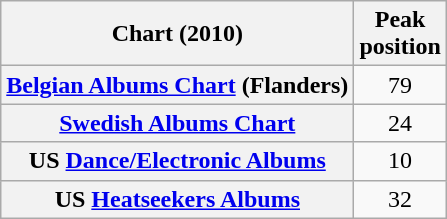<table class="wikitable sortable plainrowheaders">
<tr>
<th scope="col">Chart (2010)</th>
<th scope="col">Peak<br>position</th>
</tr>
<tr>
<th scope="row"><a href='#'>Belgian Albums Chart</a> (Flanders)</th>
<td align="center">79</td>
</tr>
<tr>
<th scope="row"><a href='#'>Swedish Albums Chart</a></th>
<td align="center">24</td>
</tr>
<tr>
<th scope="row">US <a href='#'>Dance/Electronic Albums</a></th>
<td align="center">10</td>
</tr>
<tr>
<th scope="row">US <a href='#'>Heatseekers Albums</a></th>
<td align="center">32</td>
</tr>
</table>
